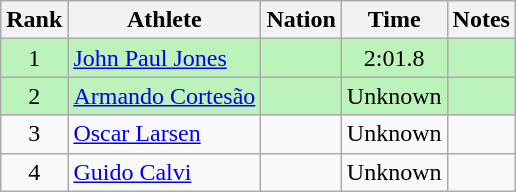<table class="wikitable sortable" style="text-align:center">
<tr>
<th>Rank</th>
<th>Athlete</th>
<th>Nation</th>
<th>Time</th>
<th>Notes</th>
</tr>
<tr bgcolor=bbf3bb>
<td>1</td>
<td align=left><a href='#'>John Paul Jones</a></td>
<td align=left></td>
<td>2:01.8</td>
<td></td>
</tr>
<tr bgcolor=bbf3bb>
<td>2</td>
<td align=left><a href='#'>Armando Cortesão</a></td>
<td align=left></td>
<td data-sort-value=3:00.0>Unknown</td>
<td></td>
</tr>
<tr>
<td>3</td>
<td align=left><a href='#'>Oscar Larsen</a></td>
<td align=left></td>
<td data-sort-value=4:00.0>Unknown</td>
<td></td>
</tr>
<tr>
<td>4</td>
<td align=left><a href='#'>Guido Calvi</a></td>
<td align=left></td>
<td data-sort-value=5:00.0>Unknown</td>
<td></td>
</tr>
</table>
